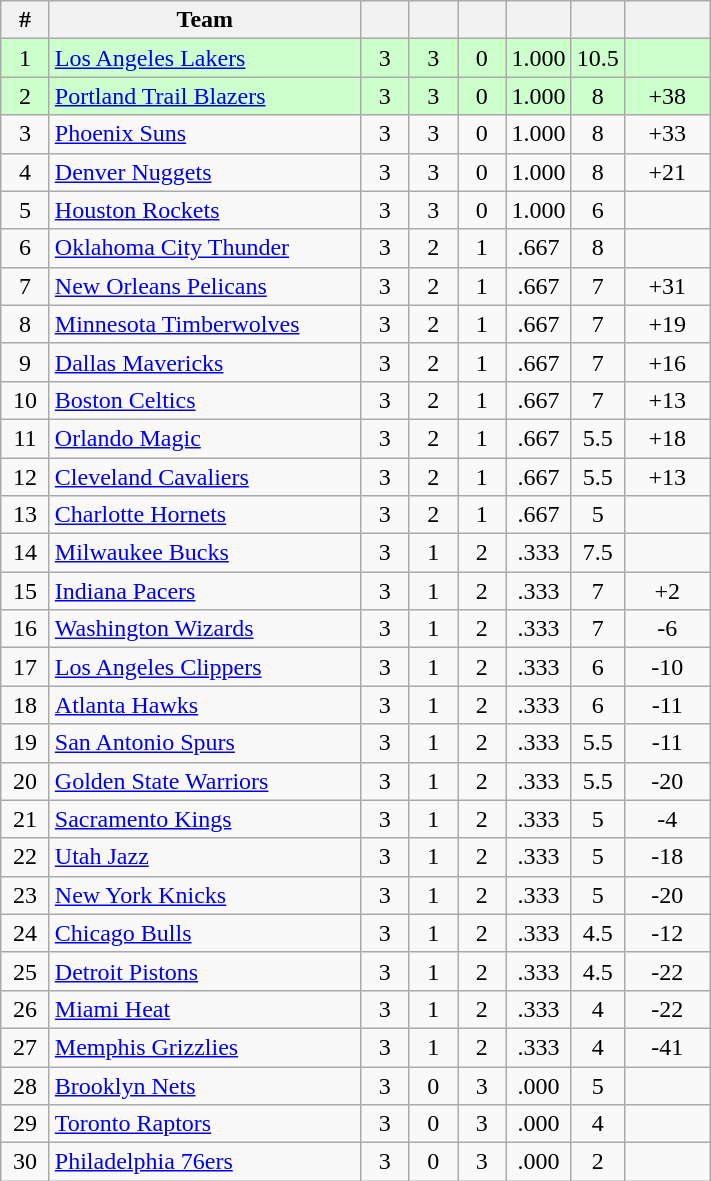<table class="wikitable" style="text-align:center">
<tr>
<th width="25px">#</th>
<th width="200px">Team</th>
<th width="25px"></th>
<th width="25px"></th>
<th width="25px"></th>
<th width="25px"></th>
<th width="25px"></th>
<th width="50px"></th>
</tr>
<tr style="background:#cfc;">
<td>1</td>
<td align="left"><a href='#'>Los Angeles Lakers</a></td>
<td>3</td>
<td>3</td>
<td>0</td>
<td>1.000</td>
<td>10.5</td>
<td></td>
</tr>
<tr style="background:#cfc;">
<td>2</td>
<td align="left"><a href='#'>Portland Trail Blazers</a></td>
<td>3</td>
<td>3</td>
<td>0</td>
<td>1.000</td>
<td>8</td>
<td>+38</td>
</tr>
<tr>
<td>3</td>
<td align="left"><a href='#'>Phoenix Suns</a></td>
<td>3</td>
<td>3</td>
<td>0</td>
<td>1.000</td>
<td>8</td>
<td>+33</td>
</tr>
<tr>
<td>4</td>
<td align="left"><a href='#'>Denver Nuggets</a></td>
<td>3</td>
<td>3</td>
<td>0</td>
<td>1.000</td>
<td>8</td>
<td>+21</td>
</tr>
<tr>
<td>5</td>
<td align="left"><a href='#'>Houston Rockets</a></td>
<td>3</td>
<td>3</td>
<td>0</td>
<td>1.000</td>
<td>6</td>
<td></td>
</tr>
<tr>
<td>6</td>
<td align="left"><a href='#'>Oklahoma City Thunder</a></td>
<td>3</td>
<td>2</td>
<td>1</td>
<td>.667</td>
<td>8</td>
<td></td>
</tr>
<tr>
<td>7</td>
<td align="left"><a href='#'>New Orleans Pelicans</a></td>
<td>3</td>
<td>2</td>
<td>1</td>
<td>.667</td>
<td>7</td>
<td>+31</td>
</tr>
<tr>
<td>8</td>
<td align="left"><a href='#'>Minnesota Timberwolves</a></td>
<td>3</td>
<td>2</td>
<td>1</td>
<td>.667</td>
<td>7</td>
<td>+19</td>
</tr>
<tr>
<td>9</td>
<td align="left"><a href='#'>Dallas Mavericks</a></td>
<td>3</td>
<td>2</td>
<td>1</td>
<td>.667</td>
<td>7</td>
<td>+16</td>
</tr>
<tr>
<td>10</td>
<td align="left"><a href='#'>Boston Celtics</a></td>
<td>3</td>
<td>2</td>
<td>1</td>
<td>.667</td>
<td>7</td>
<td>+13</td>
</tr>
<tr>
<td>11</td>
<td align="left"><a href='#'>Orlando Magic</a></td>
<td>3</td>
<td>2</td>
<td>1</td>
<td>.667</td>
<td>5.5</td>
<td>+18</td>
</tr>
<tr>
<td>12</td>
<td align="left"><a href='#'>Cleveland Cavaliers</a></td>
<td>3</td>
<td>2</td>
<td>1</td>
<td>.667</td>
<td>5.5</td>
<td>+13</td>
</tr>
<tr>
<td>13</td>
<td align="left"><a href='#'>Charlotte Hornets</a></td>
<td>3</td>
<td>2</td>
<td>1</td>
<td>.667</td>
<td>5</td>
<td></td>
</tr>
<tr>
<td>14</td>
<td align="left"><a href='#'>Milwaukee Bucks</a></td>
<td>3</td>
<td>1</td>
<td>2</td>
<td>.333</td>
<td>7.5</td>
<td></td>
</tr>
<tr>
<td>15</td>
<td align="left"><a href='#'>Indiana Pacers</a></td>
<td>3</td>
<td>1</td>
<td>2</td>
<td>.333</td>
<td>7</td>
<td>+2</td>
</tr>
<tr>
<td>16</td>
<td align="left"><a href='#'>Washington Wizards</a></td>
<td>3</td>
<td>1</td>
<td>2</td>
<td>.333</td>
<td>7</td>
<td>-6</td>
</tr>
<tr>
<td>17</td>
<td align="left"><a href='#'>Los Angeles Clippers</a></td>
<td>3</td>
<td>1</td>
<td>2</td>
<td>.333</td>
<td>6</td>
<td>-10</td>
</tr>
<tr>
<td>18</td>
<td align="left"><a href='#'>Atlanta Hawks</a></td>
<td>3</td>
<td>1</td>
<td>2</td>
<td>.333</td>
<td>6</td>
<td>-11</td>
</tr>
<tr>
<td>19</td>
<td align="left"><a href='#'>San Antonio Spurs</a></td>
<td>3</td>
<td>1</td>
<td>2</td>
<td>.333</td>
<td>5.5</td>
<td>-11</td>
</tr>
<tr>
<td>20</td>
<td align="left"><a href='#'>Golden State Warriors</a></td>
<td>3</td>
<td>1</td>
<td>2</td>
<td>.333</td>
<td>5.5</td>
<td>-20</td>
</tr>
<tr>
<td>21</td>
<td align="left"><a href='#'>Sacramento Kings</a></td>
<td>3</td>
<td>1</td>
<td>2</td>
<td>.333</td>
<td>5</td>
<td>-4</td>
</tr>
<tr>
<td>22</td>
<td align="left"><a href='#'>Utah Jazz</a></td>
<td>3</td>
<td>1</td>
<td>2</td>
<td>.333</td>
<td>5</td>
<td>-18</td>
</tr>
<tr>
<td>23</td>
<td align="left"><a href='#'>New York Knicks</a></td>
<td>3</td>
<td>1</td>
<td>2</td>
<td>.333</td>
<td>5</td>
<td>-20</td>
</tr>
<tr>
<td>24</td>
<td align="left"><a href='#'>Chicago Bulls</a></td>
<td>3</td>
<td>1</td>
<td>2</td>
<td>.333</td>
<td>4.5</td>
<td>-12</td>
</tr>
<tr>
<td>25</td>
<td align="left"><a href='#'>Detroit Pistons</a></td>
<td>3</td>
<td>1</td>
<td>2</td>
<td>.333</td>
<td>4.5</td>
<td>-22</td>
</tr>
<tr>
<td>26</td>
<td align="left"><a href='#'>Miami Heat</a></td>
<td>3</td>
<td>1</td>
<td>2</td>
<td>.333</td>
<td>4</td>
<td>-22</td>
</tr>
<tr>
<td>27</td>
<td align="left"><a href='#'>Memphis Grizzlies</a></td>
<td>3</td>
<td>1</td>
<td>2</td>
<td>.333</td>
<td>4</td>
<td>-41</td>
</tr>
<tr>
<td>28</td>
<td align="left"><a href='#'>Brooklyn Nets</a></td>
<td>3</td>
<td>0</td>
<td>3</td>
<td>.000</td>
<td>5</td>
<td></td>
</tr>
<tr>
<td>29</td>
<td align="left"><a href='#'>Toronto Raptors</a></td>
<td>3</td>
<td>0</td>
<td>3</td>
<td>.000</td>
<td>4</td>
<td></td>
</tr>
<tr>
<td>30</td>
<td align="left"><a href='#'>Philadelphia 76ers</a></td>
<td>3</td>
<td>0</td>
<td>3</td>
<td>.000</td>
<td>2</td>
<td></td>
</tr>
</table>
